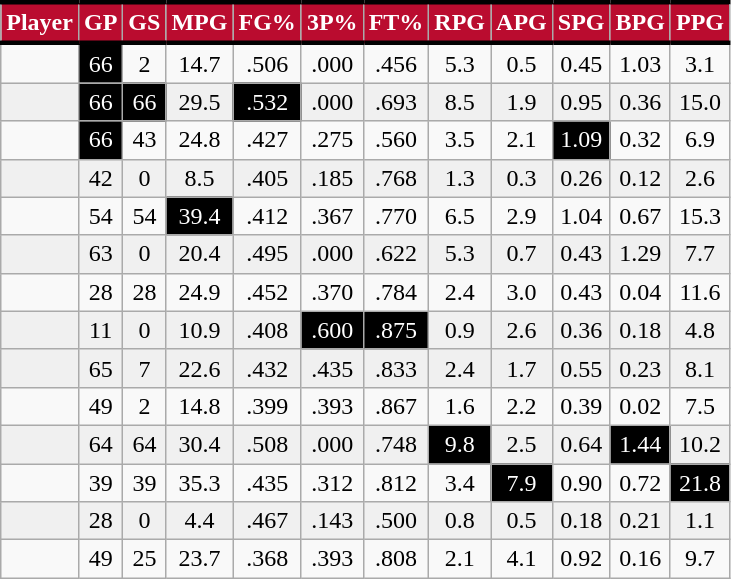<table class="wikitable sortable" style="text-align:right;">
<tr>
<th style="background:#BA0C2F; color:#FFFFFF; border-top:#010101 3px solid; border-bottom:#010101 3px solid;">Player</th>
<th style="background:#BA0C2F; color:#FFFFFF; border-top:#010101 3px solid; border-bottom:#010101 3px solid;">GP</th>
<th style="background:#BA0C2F; color:#FFFFFF; border-top:#010101 3px solid; border-bottom:#010101 3px solid;">GS</th>
<th style="background:#BA0C2F; color:#FFFFFF; border-top:#010101 3px solid; border-bottom:#010101 3px solid;">MPG</th>
<th style="background:#BA0C2F; color:#FFFFFF; border-top:#010101 3px solid; border-bottom:#010101 3px solid;">FG%</th>
<th style="background:#BA0C2F; color:#FFFFFF; border-top:#010101 3px solid; border-bottom:#010101 3px solid;">3P%</th>
<th style="background:#BA0C2F; color:#FFFFFF; border-top:#010101 3px solid; border-bottom:#010101 3px solid;">FT%</th>
<th style="background:#BA0C2F; color:#FFFFFF; border-top:#010101 3px solid; border-bottom:#010101 3px solid;">RPG</th>
<th style="background:#BA0C2F; color:#FFFFFF; border-top:#010101 3px solid; border-bottom:#010101 3px solid;">APG</th>
<th style="background:#BA0C2F; color:#FFFFFF; border-top:#010101 3px solid; border-bottom:#010101 3px solid;">SPG</th>
<th style="background:#BA0C2F; color:#FFFFFF; border-top:#010101 3px solid; border-bottom:#010101 3px solid;">BPG</th>
<th style="background:#BA0C2F; color:#FFFFFF; border-top:#010101 3px solid; border-bottom:#010101 3px solid;">PPG</th>
</tr>
<tr style="text-align:center;" bgcolor="">
<td></td>
<td style="background:black;color:white;">66</td>
<td>2</td>
<td>14.7</td>
<td>.506</td>
<td>.000</td>
<td>.456</td>
<td>5.3</td>
<td>0.5</td>
<td>0.45</td>
<td>1.03</td>
<td>3.1</td>
</tr>
<tr style="text-align:center; background:#f0f0f0;">
<td></td>
<td style="background:black;color:white;">66</td>
<td style="background:black;color:white;">66</td>
<td>29.5</td>
<td style="background:black;color:white;">.532</td>
<td>.000</td>
<td>.693</td>
<td>8.5</td>
<td>1.9</td>
<td>0.95</td>
<td>0.36</td>
<td>15.0</td>
</tr>
<tr style="text-align:center;" bgcolor="">
<td></td>
<td style="background:black;color:white;">66</td>
<td>43</td>
<td>24.8</td>
<td>.427</td>
<td>.275</td>
<td>.560</td>
<td>3.5</td>
<td>2.1</td>
<td style="background:black;color:white;">1.09</td>
<td>0.32</td>
<td>6.9</td>
</tr>
<tr style="text-align:center; background:#f0f0f0;">
<td></td>
<td>42</td>
<td>0</td>
<td>8.5</td>
<td>.405</td>
<td>.185</td>
<td>.768</td>
<td>1.3</td>
<td>0.3</td>
<td>0.26</td>
<td>0.12</td>
<td>2.6</td>
</tr>
<tr style="text-align:center;" bgcolor="">
<td></td>
<td>54</td>
<td>54</td>
<td style="background:black;color:white;">39.4</td>
<td>.412</td>
<td>.367</td>
<td>.770</td>
<td>6.5</td>
<td>2.9</td>
<td>1.04</td>
<td>0.67</td>
<td>15.3</td>
</tr>
<tr style="text-align:center; background:#f0f0f0;">
<td></td>
<td>63</td>
<td>0</td>
<td>20.4</td>
<td>.495</td>
<td>.000</td>
<td>.622</td>
<td>5.3</td>
<td>0.7</td>
<td>0.43</td>
<td>1.29</td>
<td>7.7</td>
</tr>
<tr style="text-align:center;" bgcolor="">
<td></td>
<td>28</td>
<td>28</td>
<td>24.9</td>
<td>.452</td>
<td>.370</td>
<td>.784</td>
<td>2.4</td>
<td>3.0</td>
<td>0.43</td>
<td>0.04</td>
<td>11.6</td>
</tr>
<tr style="text-align:center; background:#f0f0f0;">
<td></td>
<td>11</td>
<td>0</td>
<td>10.9</td>
<td>.408</td>
<td style="background:black;color:white;">.600</td>
<td style="background:black;color:white;">.875</td>
<td>0.9</td>
<td>2.6</td>
<td>0.36</td>
<td>0.18</td>
<td>4.8</td>
</tr>
<tr style="text-align:center; background:#f0f0f0;">
<td></td>
<td>65</td>
<td>7</td>
<td>22.6</td>
<td>.432</td>
<td>.435</td>
<td>.833</td>
<td>2.4</td>
<td>1.7</td>
<td>0.55</td>
<td>0.23</td>
<td>8.1</td>
</tr>
<tr style="text-align:center;" bgcolor="">
<td></td>
<td>49</td>
<td>2</td>
<td>14.8</td>
<td>.399</td>
<td>.393</td>
<td>.867</td>
<td>1.6</td>
<td>2.2</td>
<td>0.39</td>
<td>0.02</td>
<td>7.5</td>
</tr>
<tr style="text-align:center; background:#f0f0f0;">
<td></td>
<td>64</td>
<td>64</td>
<td>30.4</td>
<td>.508</td>
<td>.000</td>
<td>.748</td>
<td style="background:black;color:white;">9.8</td>
<td>2.5</td>
<td>0.64</td>
<td style="background:black;color:white;">1.44</td>
<td>10.2</td>
</tr>
<tr style="text-align:center;" bgcolor="">
<td></td>
<td>39</td>
<td>39</td>
<td>35.3</td>
<td>.435</td>
<td>.312</td>
<td>.812</td>
<td>3.4</td>
<td style="background:black;color:white;">7.9</td>
<td>0.90</td>
<td>0.72</td>
<td style="background:black;color:white;">21.8</td>
</tr>
<tr style="text-align:center; background:#f0f0f0;">
<td></td>
<td>28</td>
<td>0</td>
<td>4.4</td>
<td>.467</td>
<td>.143</td>
<td>.500</td>
<td>0.8</td>
<td>0.5</td>
<td>0.18</td>
<td>0.21</td>
<td>1.1</td>
</tr>
<tr style="text-align:center;" bgcolor="">
<td></td>
<td>49</td>
<td>25</td>
<td>23.7</td>
<td>.368</td>
<td>.393</td>
<td>.808</td>
<td>2.1</td>
<td>4.1</td>
<td>0.92</td>
<td>0.16</td>
<td>9.7</td>
</tr>
</table>
